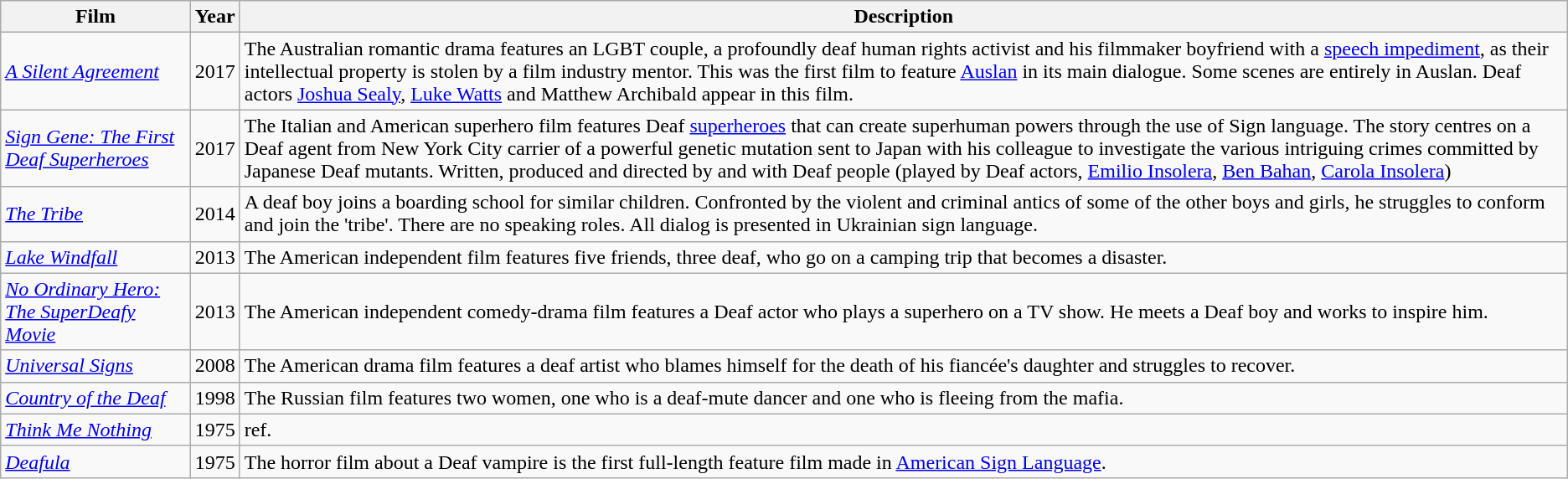<table class="wikitable sortable" style="border-collapse: collapse">
<tr>
<th scope="col">Film</th>
<th scope="col">Year</th>
<th scope="col" class="unsortable" style=white-space:nowrap>Description</th>
</tr>
<tr>
<td><em><a href='#'>A Silent Agreement</a></em></td>
<td>2017</td>
<td>The Australian romantic drama features an LGBT couple, a profoundly deaf human rights activist and his filmmaker boyfriend with a <a href='#'>speech impediment</a>, as their intellectual property is stolen by a film industry mentor. This was the first film to feature <a href='#'>Auslan</a> in its main dialogue. Some scenes are entirely in Auslan. Deaf actors <a href='#'>Joshua Sealy</a>, <a href='#'>Luke Watts</a> and Matthew Archibald appear in this film.</td>
</tr>
<tr>
<td><em><a href='#'>Sign Gene: The First Deaf Superheroes</a></em></td>
<td>2017</td>
<td>The Italian and American superhero film features Deaf <a href='#'>superheroes</a> that can create superhuman powers through the use of Sign language. The story centres on a Deaf agent from New York City carrier of a powerful genetic mutation sent to Japan with his colleague to investigate the various intriguing crimes committed by Japanese Deaf mutants. Written, produced and directed by and with Deaf people (played by Deaf actors, <a href='#'>Emilio Insolera</a>, <a href='#'>Ben Bahan</a>, <a href='#'>Carola Insolera</a>)</td>
</tr>
<tr>
<td><em><a href='#'>The Tribe</a></em></td>
<td>2014</td>
<td>A deaf boy joins a boarding school for similar children. Confronted by the violent and criminal antics of some of the other boys and girls, he struggles to conform and join the 'tribe'.  There are no speaking roles.  All dialog is presented in Ukrainian sign language.</td>
</tr>
<tr>
<td><em><a href='#'>Lake Windfall</a></em></td>
<td>2013</td>
<td>The American independent film features five friends, three deaf, who go on a camping trip that becomes a disaster.</td>
</tr>
<tr>
<td><em><a href='#'>No Ordinary Hero: The SuperDeafy Movie</a></em></td>
<td>2013</td>
<td>The American independent comedy-drama film features a Deaf actor who plays a superhero on a TV show. He meets a Deaf boy and works to inspire him.</td>
</tr>
<tr>
<td><em><a href='#'>Universal Signs</a></em></td>
<td>2008</td>
<td>The American drama film features a deaf artist who blames himself for the death of his fiancée's daughter and struggles to recover.</td>
</tr>
<tr>
<td><em><a href='#'>Country of the Deaf</a></em></td>
<td>1998</td>
<td>The Russian film features two women, one who is a deaf-mute dancer and one who is fleeing from the mafia.</td>
</tr>
<tr>
<td><em><a href='#'>Think Me Nothing</a></em></td>
<td>1975</td>
<td>ref.</td>
</tr>
<tr>
<td><em><a href='#'>Deafula</a></em></td>
<td>1975</td>
<td>The horror film about a Deaf vampire is the first full-length feature film made in <a href='#'>American Sign Language</a>.</td>
</tr>
</table>
